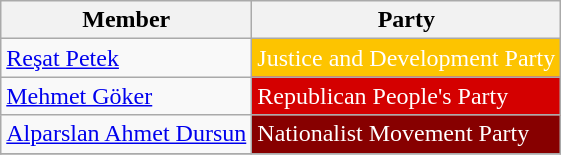<table class="wikitable">
<tr>
<th>Member</th>
<th>Party</th>
</tr>
<tr>
<td><a href='#'>Reşat Petek</a></td>
<td style="background:#FDC400; color:white">Justice and Development Party</td>
</tr>
<tr>
<td><a href='#'>Mehmet Göker</a></td>
<td style="background:#D40000; color:white">Republican People's Party</td>
</tr>
<tr>
<td><a href='#'>Alparslan Ahmet Dursun</a></td>
<td style="background:#870000; color:white">Nationalist Movement Party</td>
</tr>
<tr>
</tr>
</table>
